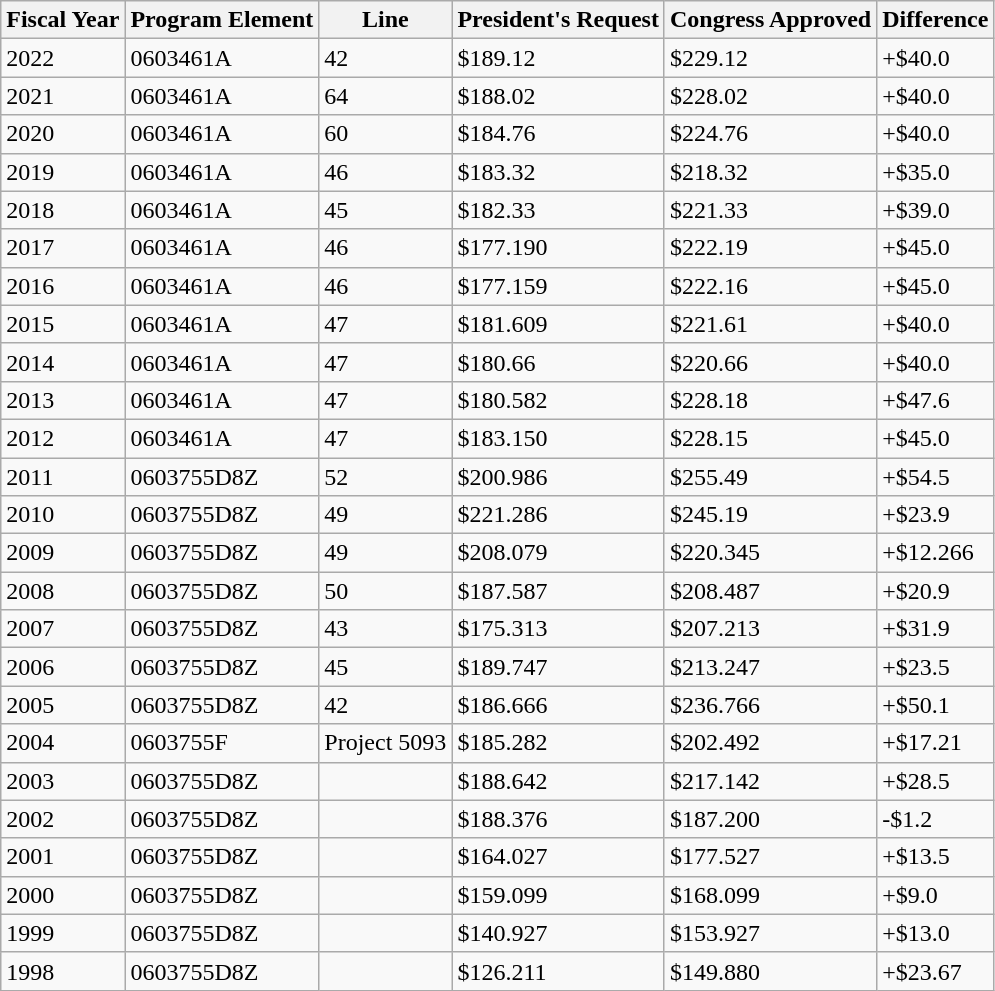<table class="wikitable">
<tr>
<th>Fiscal Year</th>
<th>Program Element</th>
<th>Line</th>
<th>President's Request</th>
<th>Congress Approved</th>
<th>Difference</th>
</tr>
<tr>
<td>2022</td>
<td>0603461A</td>
<td>42</td>
<td>$189.12</td>
<td>$229.12</td>
<td>+$40.0</td>
</tr>
<tr>
<td>2021</td>
<td>0603461A</td>
<td>64</td>
<td>$188.02</td>
<td>$228.02</td>
<td>+$40.0</td>
</tr>
<tr>
<td>2020</td>
<td>0603461A</td>
<td>60</td>
<td>$184.76</td>
<td>$224.76</td>
<td>+$40.0</td>
</tr>
<tr>
<td>2019</td>
<td>0603461A</td>
<td>46</td>
<td>$183.32</td>
<td>$218.32</td>
<td>+$35.0</td>
</tr>
<tr>
<td>2018</td>
<td>0603461A</td>
<td>45</td>
<td>$182.33</td>
<td>$221.33</td>
<td>+$39.0</td>
</tr>
<tr>
<td>2017</td>
<td>0603461A</td>
<td>46</td>
<td>$177.190</td>
<td>$222.19</td>
<td>+$45.0</td>
</tr>
<tr>
<td>2016</td>
<td>0603461A</td>
<td>46</td>
<td>$177.159</td>
<td>$222.16</td>
<td>+$45.0</td>
</tr>
<tr>
<td>2015</td>
<td>0603461A</td>
<td>47</td>
<td>$181.609</td>
<td>$221.61</td>
<td>+$40.0</td>
</tr>
<tr>
<td>2014</td>
<td>0603461A</td>
<td>47</td>
<td>$180.66</td>
<td>$220.66</td>
<td>+$40.0</td>
</tr>
<tr>
<td>2013</td>
<td>0603461A</td>
<td>47</td>
<td>$180.582</td>
<td>$228.18</td>
<td>+$47.6</td>
</tr>
<tr>
<td>2012</td>
<td>0603461A</td>
<td>47</td>
<td>$183.150</td>
<td>$228.15</td>
<td>+$45.0</td>
</tr>
<tr>
<td>2011</td>
<td>0603755D8Z</td>
<td>52</td>
<td>$200.986</td>
<td>$255.49</td>
<td>+$54.5</td>
</tr>
<tr>
<td>2010</td>
<td>0603755D8Z</td>
<td>49</td>
<td>$221.286</td>
<td>$245.19</td>
<td>+$23.9</td>
</tr>
<tr>
<td>2009</td>
<td>0603755D8Z</td>
<td>49</td>
<td>$208.079</td>
<td>$220.345</td>
<td>+$12.266</td>
</tr>
<tr>
<td>2008</td>
<td>0603755D8Z</td>
<td>50</td>
<td>$187.587</td>
<td>$208.487</td>
<td>+$20.9</td>
</tr>
<tr>
<td>2007</td>
<td>0603755D8Z</td>
<td>43</td>
<td>$175.313</td>
<td>$207.213</td>
<td>+$31.9</td>
</tr>
<tr>
<td>2006</td>
<td>0603755D8Z</td>
<td>45</td>
<td>$189.747</td>
<td>$213.247</td>
<td>+$23.5</td>
</tr>
<tr>
<td>2005</td>
<td>0603755D8Z</td>
<td>42</td>
<td>$186.666</td>
<td>$236.766</td>
<td>+$50.1</td>
</tr>
<tr>
<td>2004</td>
<td>0603755F</td>
<td>Project 5093</td>
<td>$185.282</td>
<td>$202.492</td>
<td>+$17.21</td>
</tr>
<tr>
<td>2003</td>
<td>0603755D8Z</td>
<td></td>
<td>$188.642</td>
<td>$217.142</td>
<td>+$28.5</td>
</tr>
<tr>
<td>2002</td>
<td>0603755D8Z</td>
<td></td>
<td>$188.376</td>
<td>$187.200</td>
<td>-$1.2</td>
</tr>
<tr>
<td>2001</td>
<td>0603755D8Z</td>
<td></td>
<td>$164.027</td>
<td>$177.527</td>
<td>+$13.5</td>
</tr>
<tr>
<td>2000</td>
<td>0603755D8Z</td>
<td></td>
<td>$159.099</td>
<td>$168.099</td>
<td>+$9.0</td>
</tr>
<tr>
<td>1999</td>
<td>0603755D8Z</td>
<td></td>
<td>$140.927</td>
<td>$153.927</td>
<td>+$13.0</td>
</tr>
<tr>
<td>1998</td>
<td>0603755D8Z</td>
<td></td>
<td>$126.211</td>
<td>$149.880</td>
<td>+$23.67</td>
</tr>
</table>
